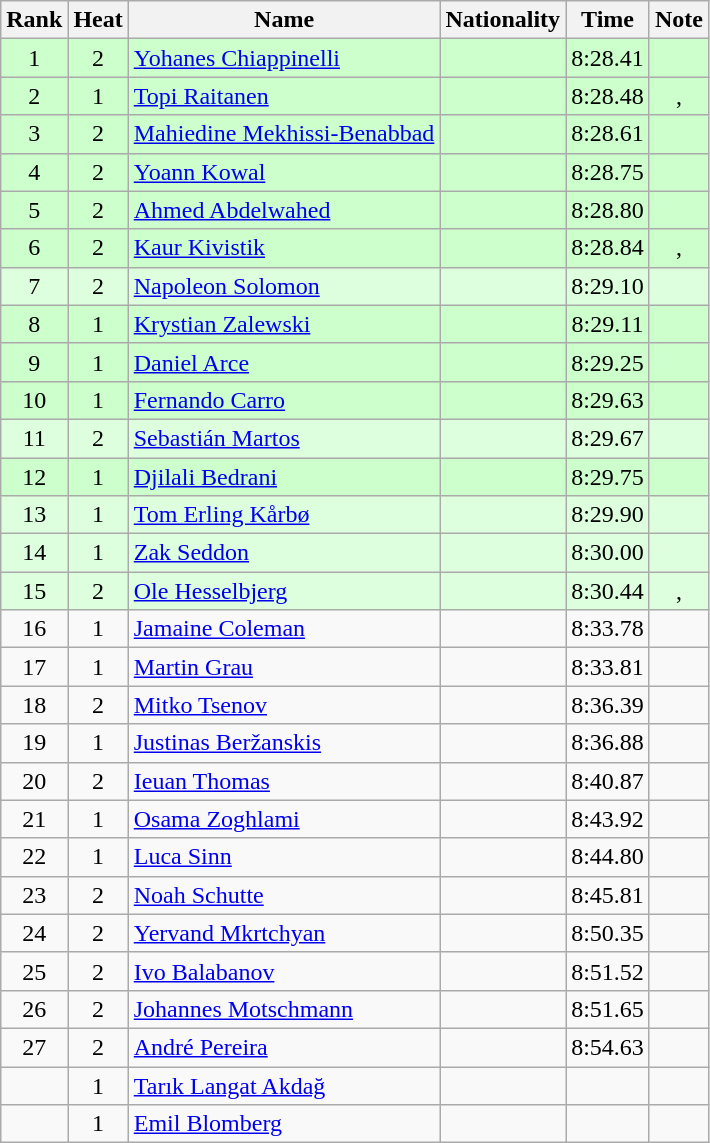<table class="wikitable sortable" style="text-align:center">
<tr>
<th>Rank</th>
<th>Heat</th>
<th>Name</th>
<th>Nationality</th>
<th>Time</th>
<th>Note</th>
</tr>
<tr bgcolor=ccffcc>
<td>1</td>
<td>2</td>
<td align=left><a href='#'>Yohanes Chiappinelli</a></td>
<td align=left></td>
<td>8:28.41</td>
<td></td>
</tr>
<tr bgcolor=ccffcc>
<td>2</td>
<td>1</td>
<td align=left><a href='#'>Topi Raitanen</a></td>
<td align=left></td>
<td>8:28.48</td>
<td>, </td>
</tr>
<tr bgcolor=ccffcc>
<td>3</td>
<td>2</td>
<td align=left><a href='#'>Mahiedine Mekhissi-Benabbad</a></td>
<td align=left></td>
<td>8:28.61</td>
<td></td>
</tr>
<tr bgcolor=ccffcc>
<td>4</td>
<td>2</td>
<td align=left><a href='#'>Yoann Kowal</a></td>
<td align=left></td>
<td>8:28.75</td>
<td></td>
</tr>
<tr bgcolor=ccffcc>
<td>5</td>
<td>2</td>
<td align=left><a href='#'>Ahmed Abdelwahed</a></td>
<td align=left></td>
<td>8:28.80</td>
<td></td>
</tr>
<tr bgcolor=ccffcc>
<td>6</td>
<td>2</td>
<td align=left><a href='#'>Kaur Kivistik</a></td>
<td align=left></td>
<td>8:28.84</td>
<td>, <strong></strong></td>
</tr>
<tr bgcolor=ddffdd>
<td>7</td>
<td>2</td>
<td align=left><a href='#'>Napoleon Solomon</a></td>
<td align=left></td>
<td>8:29.10</td>
<td></td>
</tr>
<tr bgcolor=ccffcc>
<td>8</td>
<td>1</td>
<td align=left><a href='#'>Krystian Zalewski</a></td>
<td align=left></td>
<td>8:29.11</td>
<td></td>
</tr>
<tr bgcolor=ccffcc>
<td>9</td>
<td>1</td>
<td align=left><a href='#'>Daniel Arce</a></td>
<td align=left></td>
<td>8:29.25</td>
<td></td>
</tr>
<tr bgcolor=ccffcc>
<td>10</td>
<td>1</td>
<td align=left><a href='#'>Fernando Carro</a></td>
<td align=left></td>
<td>8:29.63</td>
<td></td>
</tr>
<tr bgcolor=ddffdd>
<td>11</td>
<td>2</td>
<td align=left><a href='#'>Sebastián Martos</a></td>
<td align=left></td>
<td>8:29.67</td>
<td></td>
</tr>
<tr bgcolor=ccffcc>
<td>12</td>
<td>1</td>
<td align=left><a href='#'>Djilali Bedrani</a></td>
<td align=left></td>
<td>8:29.75</td>
<td></td>
</tr>
<tr bgcolor=ddffdd>
<td>13</td>
<td>1</td>
<td align=left><a href='#'>Tom Erling Kårbø</a></td>
<td align=left></td>
<td>8:29.90</td>
<td></td>
</tr>
<tr bgcolor=ddffdd>
<td>14</td>
<td>1</td>
<td align=left><a href='#'>Zak Seddon</a></td>
<td align=left></td>
<td>8:30.00</td>
<td></td>
</tr>
<tr bgcolor=ddffdd>
<td>15</td>
<td>2</td>
<td align=left><a href='#'>Ole Hesselbjerg</a></td>
<td align=left></td>
<td>8:30.44</td>
<td>, </td>
</tr>
<tr>
<td>16</td>
<td>1</td>
<td align=left><a href='#'>Jamaine Coleman</a></td>
<td align=left></td>
<td>8:33.78</td>
<td></td>
</tr>
<tr>
<td>17</td>
<td>1</td>
<td align=left><a href='#'>Martin Grau</a></td>
<td align=left></td>
<td>8:33.81</td>
<td></td>
</tr>
<tr>
<td>18</td>
<td>2</td>
<td align=left><a href='#'>Mitko Tsenov</a></td>
<td align=left></td>
<td>8:36.39</td>
<td></td>
</tr>
<tr>
<td>19</td>
<td>1</td>
<td align=left><a href='#'>Justinas Beržanskis</a></td>
<td align=left></td>
<td>8:36.88</td>
<td></td>
</tr>
<tr>
<td>20</td>
<td>2</td>
<td align=left><a href='#'>Ieuan Thomas</a></td>
<td align=left></td>
<td>8:40.87</td>
<td></td>
</tr>
<tr>
<td>21</td>
<td>1</td>
<td align=left><a href='#'>Osama Zoghlami</a></td>
<td align=left></td>
<td>8:43.92</td>
<td></td>
</tr>
<tr>
<td>22</td>
<td>1</td>
<td align=left><a href='#'>Luca Sinn</a></td>
<td align=left></td>
<td>8:44.80</td>
<td></td>
</tr>
<tr>
<td>23</td>
<td>2</td>
<td align=left><a href='#'>Noah Schutte</a></td>
<td align=left></td>
<td>8:45.81</td>
<td></td>
</tr>
<tr>
<td>24</td>
<td>2</td>
<td align=left><a href='#'>Yervand Mkrtchyan</a></td>
<td align=left></td>
<td>8:50.35</td>
<td></td>
</tr>
<tr>
<td>25</td>
<td>2</td>
<td align=left><a href='#'>Ivo Balabanov</a></td>
<td align=left></td>
<td>8:51.52</td>
<td></td>
</tr>
<tr>
<td>26</td>
<td>2</td>
<td align=left><a href='#'>Johannes Motschmann</a></td>
<td align=left></td>
<td>8:51.65</td>
<td></td>
</tr>
<tr>
<td>27</td>
<td>2</td>
<td align=left><a href='#'>André Pereira</a></td>
<td align=left></td>
<td>8:54.63</td>
<td></td>
</tr>
<tr>
<td></td>
<td>1</td>
<td align=left><a href='#'>Tarık Langat Akdağ</a></td>
<td align=left></td>
<td></td>
<td></td>
</tr>
<tr>
<td></td>
<td>1</td>
<td align=left><a href='#'>Emil Blomberg</a></td>
<td align=left></td>
<td></td>
<td></td>
</tr>
</table>
